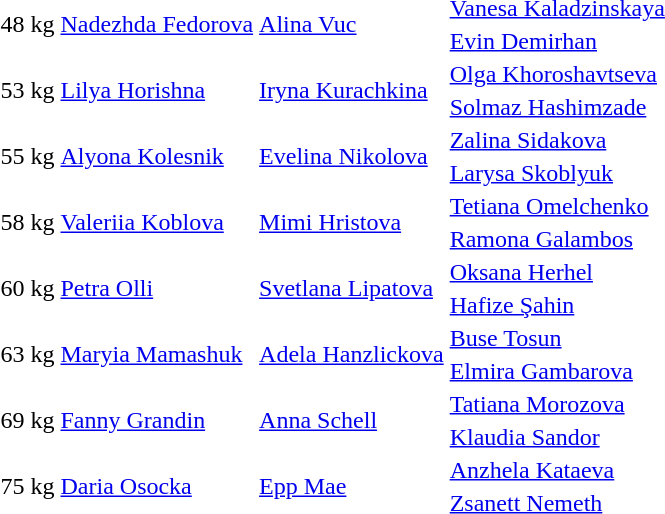<table>
<tr>
<td rowspan=2>48 kg</td>
<td rowspan=2> <a href='#'>Nadezhda Fedorova</a></td>
<td rowspan=2> <a href='#'>Alina Vuc</a></td>
<td> <a href='#'>Vanesa Kaladzinskaya</a></td>
</tr>
<tr>
<td> <a href='#'>Evin Demirhan</a></td>
</tr>
<tr>
<td rowspan=2>53 kg</td>
<td rowspan=2> <a href='#'>Lilya Horishna</a></td>
<td rowspan=2> <a href='#'>Iryna Kurachkina</a></td>
<td> <a href='#'>Olga Khoroshavtseva</a></td>
</tr>
<tr>
<td> <a href='#'>Solmaz Hashimzade</a></td>
</tr>
<tr>
<td rowspan=2>55 kg</td>
<td rowspan=2> <a href='#'>Alyona Kolesnik</a></td>
<td rowspan=2> <a href='#'>Evelina Nikolova</a></td>
<td> <a href='#'>Zalina Sidakova</a></td>
</tr>
<tr>
<td> <a href='#'>Larysa Skoblyuk</a></td>
</tr>
<tr>
<td rowspan=2>58 kg</td>
<td rowspan=2> <a href='#'>Valeriia Koblova</a></td>
<td rowspan=2> <a href='#'>Mimi Hristova</a></td>
<td> <a href='#'>Tetiana Omelchenko</a></td>
</tr>
<tr>
<td> <a href='#'>Ramona Galambos</a></td>
</tr>
<tr>
<td rowspan=2>60 kg</td>
<td rowspan=2> <a href='#'>Petra Olli</a></td>
<td rowspan=2> <a href='#'>Svetlana Lipatova</a></td>
<td> <a href='#'>Oksana Herhel</a></td>
</tr>
<tr>
<td> <a href='#'>Hafize Şahin</a></td>
</tr>
<tr>
<td rowspan=2>63 kg</td>
<td rowspan=2> <a href='#'>Maryia Mamashuk</a></td>
<td rowspan=2> <a href='#'>Adela Hanzlickova</a></td>
<td> <a href='#'>Buse Tosun</a></td>
</tr>
<tr>
<td> <a href='#'>Elmira Gambarova</a></td>
</tr>
<tr>
<td rowspan=2>69 kg</td>
<td rowspan=2> <a href='#'>Fanny Grandin</a></td>
<td rowspan=2> <a href='#'>Anna Schell</a></td>
<td> <a href='#'>Tatiana Morozova</a></td>
</tr>
<tr>
<td> <a href='#'>Klaudia Sandor</a></td>
</tr>
<tr>
<td rowspan=2>75 kg</td>
<td rowspan=2> <a href='#'>Daria Osocka</a></td>
<td rowspan=2> <a href='#'>Epp Mae</a></td>
<td> <a href='#'>Anzhela Kataeva</a></td>
</tr>
<tr>
<td> <a href='#'>Zsanett Nemeth</a></td>
</tr>
</table>
